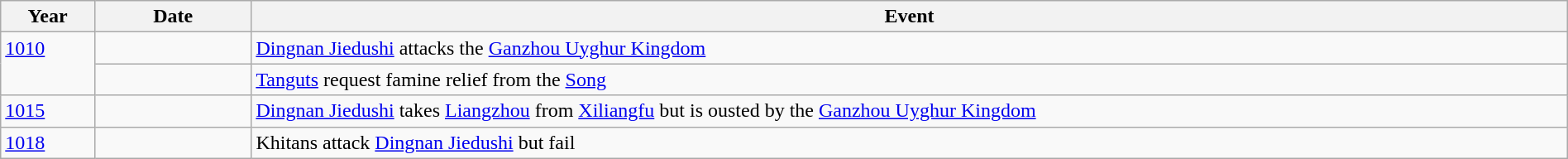<table class="wikitable" width="100%">
<tr>
<th style="width:6%">Year</th>
<th style="width:10%">Date</th>
<th>Event</th>
</tr>
<tr>
<td rowspan="2" valign="top"><a href='#'>1010</a></td>
<td></td>
<td><a href='#'>Dingnan Jiedushi</a> attacks the <a href='#'>Ganzhou Uyghur Kingdom</a></td>
</tr>
<tr>
<td></td>
<td><a href='#'>Tanguts</a> request famine relief from the <a href='#'>Song</a></td>
</tr>
<tr>
<td><a href='#'>1015</a></td>
<td></td>
<td><a href='#'>Dingnan Jiedushi</a> takes <a href='#'>Liangzhou</a> from <a href='#'>Xiliangfu</a> but is ousted by the <a href='#'>Ganzhou Uyghur Kingdom</a></td>
</tr>
<tr>
<td><a href='#'>1018</a></td>
<td></td>
<td>Khitans attack <a href='#'>Dingnan Jiedushi</a> but fail</td>
</tr>
</table>
